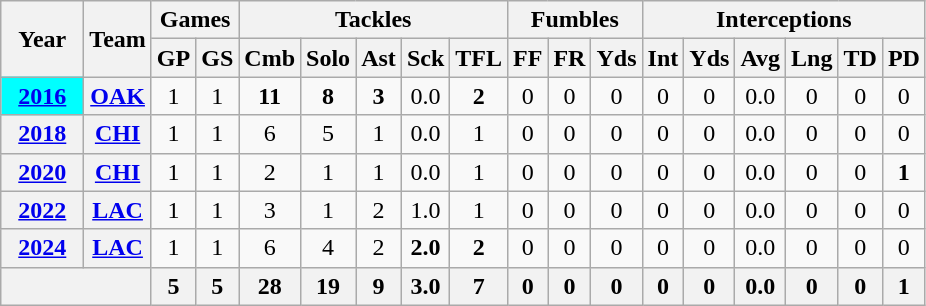<table class= "wikitable" style="text-align:center;">
<tr>
<th rowspan="2">Year</th>
<th rowspan="2">Team</th>
<th colspan="2">Games</th>
<th colspan="5">Tackles</th>
<th colspan="3">Fumbles</th>
<th colspan="6">Interceptions</th>
</tr>
<tr>
<th>GP</th>
<th>GS</th>
<th>Cmb</th>
<th>Solo</th>
<th>Ast</th>
<th>Sck</th>
<th>TFL</th>
<th>FF</th>
<th>FR</th>
<th>Yds</th>
<th>Int</th>
<th>Yds</th>
<th>Avg</th>
<th>Lng</th>
<th>TD</th>
<th>PD</th>
</tr>
<tr>
<th style="background:#00ffff; width:3em"><a href='#'>2016</a></th>
<th><a href='#'>OAK</a></th>
<td>1</td>
<td>1</td>
<td><strong>11</strong></td>
<td><strong>8</strong></td>
<td><strong>3</strong></td>
<td>0.0</td>
<td><strong>2</strong></td>
<td>0</td>
<td>0</td>
<td>0</td>
<td>0</td>
<td>0</td>
<td>0.0</td>
<td>0</td>
<td>0</td>
<td>0</td>
</tr>
<tr>
<th><a href='#'>2018</a></th>
<th><a href='#'>CHI</a></th>
<td>1</td>
<td>1</td>
<td>6</td>
<td>5</td>
<td>1</td>
<td>0.0</td>
<td>1</td>
<td>0</td>
<td>0</td>
<td>0</td>
<td>0</td>
<td>0</td>
<td>0.0</td>
<td>0</td>
<td>0</td>
<td>0</td>
</tr>
<tr>
<th><a href='#'>2020</a></th>
<th><a href='#'>CHI</a></th>
<td>1</td>
<td>1</td>
<td>2</td>
<td>1</td>
<td>1</td>
<td>0.0</td>
<td>1</td>
<td>0</td>
<td>0</td>
<td>0</td>
<td>0</td>
<td>0</td>
<td>0.0</td>
<td>0</td>
<td>0</td>
<td><strong>1</strong></td>
</tr>
<tr>
<th><a href='#'>2022</a></th>
<th><a href='#'>LAC</a></th>
<td>1</td>
<td>1</td>
<td>3</td>
<td>1</td>
<td>2</td>
<td>1.0</td>
<td>1</td>
<td>0</td>
<td>0</td>
<td>0</td>
<td>0</td>
<td>0</td>
<td>0.0</td>
<td>0</td>
<td>0</td>
<td>0</td>
</tr>
<tr>
<th><a href='#'>2024</a></th>
<th><a href='#'>LAC</a></th>
<td>1</td>
<td>1</td>
<td>6</td>
<td>4</td>
<td>2</td>
<td><strong>2.0</strong></td>
<td><strong>2</strong></td>
<td>0</td>
<td>0</td>
<td>0</td>
<td>0</td>
<td>0</td>
<td>0.0</td>
<td>0</td>
<td>0</td>
<td>0</td>
</tr>
<tr>
<th colspan="2"></th>
<th>5</th>
<th>5</th>
<th>28</th>
<th>19</th>
<th>9</th>
<th>3.0</th>
<th>7</th>
<th>0</th>
<th>0</th>
<th>0</th>
<th>0</th>
<th>0</th>
<th>0.0</th>
<th>0</th>
<th>0</th>
<th>1</th>
</tr>
</table>
